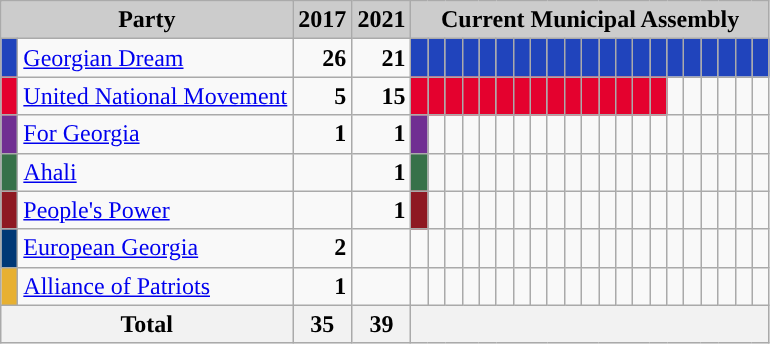<table class="wikitable">
<tr>
<th style="background:#ccc" colspan="2">Party</th>
<th style="background:#ccc">2017</th>
<th style="background:#ccc">2021</th>
<th colspan="43" style="background:#ccc">Current Municipal Assembly</th>
</tr>
<tr>
<td style="background-color: #2044BC"> </td>
<td><a href='#'>Georgian Dream</a></td>
<td style="text-align: right"><strong>26</strong></td>
<td style="text-align: right"><strong>21</strong></td>
<td style="background-color: #2044BC"></td>
<td style="background-color: #2044BC"> </td>
<td style="background-color: #2044BC"> </td>
<td style="background-color: #2044BC"> </td>
<td style="background-color: #2044BC"> </td>
<td style="background-color: #2044BC"> </td>
<td style="background-color: #2044BC"> </td>
<td style="background-color: #2044BC"> </td>
<td style="background-color: #2044BC"> </td>
<td style="background-color: #2044BC"> </td>
<td style="background-color: #2044BC"> </td>
<td style="background-color: #2044BC"> </td>
<td style="background-color: #2044BC"> </td>
<td style="background-color: #2044BC"> </td>
<td style="background-color: #2044BC"> </td>
<td style="background-color: #2044BC"> </td>
<td style="background-color: #2044BC"> </td>
<td style="background-color: #2044BC"> </td>
<td style="background-color: #2044BC"> </td>
<td style="background-color: #2044BC"> </td>
<td style="background-color: #2044BC"> </td>
</tr>
<tr>
<td style="background-color: #e4012e"> </td>
<td><a href='#'>United National Movement</a></td>
<td style="text-align: right"><strong>5</strong></td>
<td style="text-align: right"><strong>15</strong></td>
<td style="background-color: #e4012e"> </td>
<td style="background-color: #e4012e"> </td>
<td style="background-color: #e4012e"> </td>
<td style="background-color: #e4012e"> </td>
<td style="background-color: #e4012e"> </td>
<td style="background-color: #e4012e"> </td>
<td style="background-color: #e4012e"> </td>
<td style="background-color: #e4012e"> </td>
<td style="background-color: #e4012e"> </td>
<td style="background-color: #e4012e"> </td>
<td style="background-color: #e4012e"> </td>
<td style="background-color: #e4012e"> </td>
<td style="background-color: #e4012e"> </td>
<td style="background-color: #e4012e"> </td>
<td style="background-color: #e4012e"> </td>
<td></td>
<td></td>
<td></td>
<td></td>
<td></td>
<td></td>
</tr>
<tr>
<td style="background-color: #702F92"> </td>
<td><a href='#'>For Georgia</a></td>
<td style="text-align: right"><strong>1</strong></td>
<td style="text-align: right"><strong>1</strong></td>
<td style="background-color: #702F92"> </td>
<td></td>
<td></td>
<td></td>
<td></td>
<td></td>
<td></td>
<td></td>
<td></td>
<td></td>
<td></td>
<td></td>
<td></td>
<td></td>
<td></td>
<td></td>
<td></td>
<td></td>
<td></td>
<td></td>
<td></td>
</tr>
<tr>
<td style="background-color: #377149"> </td>
<td><a href='#'>Ahali</a></td>
<td></td>
<td style="text-align: right"><strong>1</strong></td>
<td style="background-color: #377149"> </td>
<td></td>
<td></td>
<td></td>
<td></td>
<td></td>
<td></td>
<td></td>
<td></td>
<td></td>
<td></td>
<td></td>
<td></td>
<td></td>
<td></td>
<td></td>
<td></td>
<td></td>
<td></td>
<td></td>
<td></td>
</tr>
<tr>
<td style="background-color: #8e1922"> </td>
<td><a href='#'>People's Power</a></td>
<td></td>
<td style="text-align: right"><strong>1</strong></td>
<td style="background-color: #8e1922"> </td>
<td></td>
<td></td>
<td></td>
<td></td>
<td></td>
<td></td>
<td></td>
<td></td>
<td></td>
<td></td>
<td></td>
<td></td>
<td></td>
<td></td>
<td></td>
<td></td>
<td></td>
<td></td>
<td></td>
<td></td>
</tr>
<tr>
<td style="background-color: #003876"> </td>
<td><a href='#'>European Georgia</a></td>
<td style="text-align: right"><strong>2</strong></td>
<td></td>
<td></td>
<td></td>
<td></td>
<td></td>
<td></td>
<td></td>
<td></td>
<td></td>
<td></td>
<td></td>
<td></td>
<td></td>
<td></td>
<td></td>
<td></td>
<td></td>
<td></td>
<td></td>
<td></td>
<td></td>
<td></td>
</tr>
<tr>
<td style="background-color: #e7b031"> </td>
<td><a href='#'>Alliance of Patriots</a></td>
<td style="text-align: right"><strong>1</strong></td>
<td></td>
<td></td>
<td></td>
<td></td>
<td></td>
<td></td>
<td></td>
<td></td>
<td></td>
<td></td>
<td></td>
<td></td>
<td></td>
<td></td>
<td></td>
<td></td>
<td></td>
<td></td>
<td></td>
<td></td>
<td></td>
<td></td>
</tr>
<tr>
<th colspan=2>Total</th>
<th align=right>35</th>
<th align=right>39</th>
<th colspan="43"> </th>
</tr>
</table>
